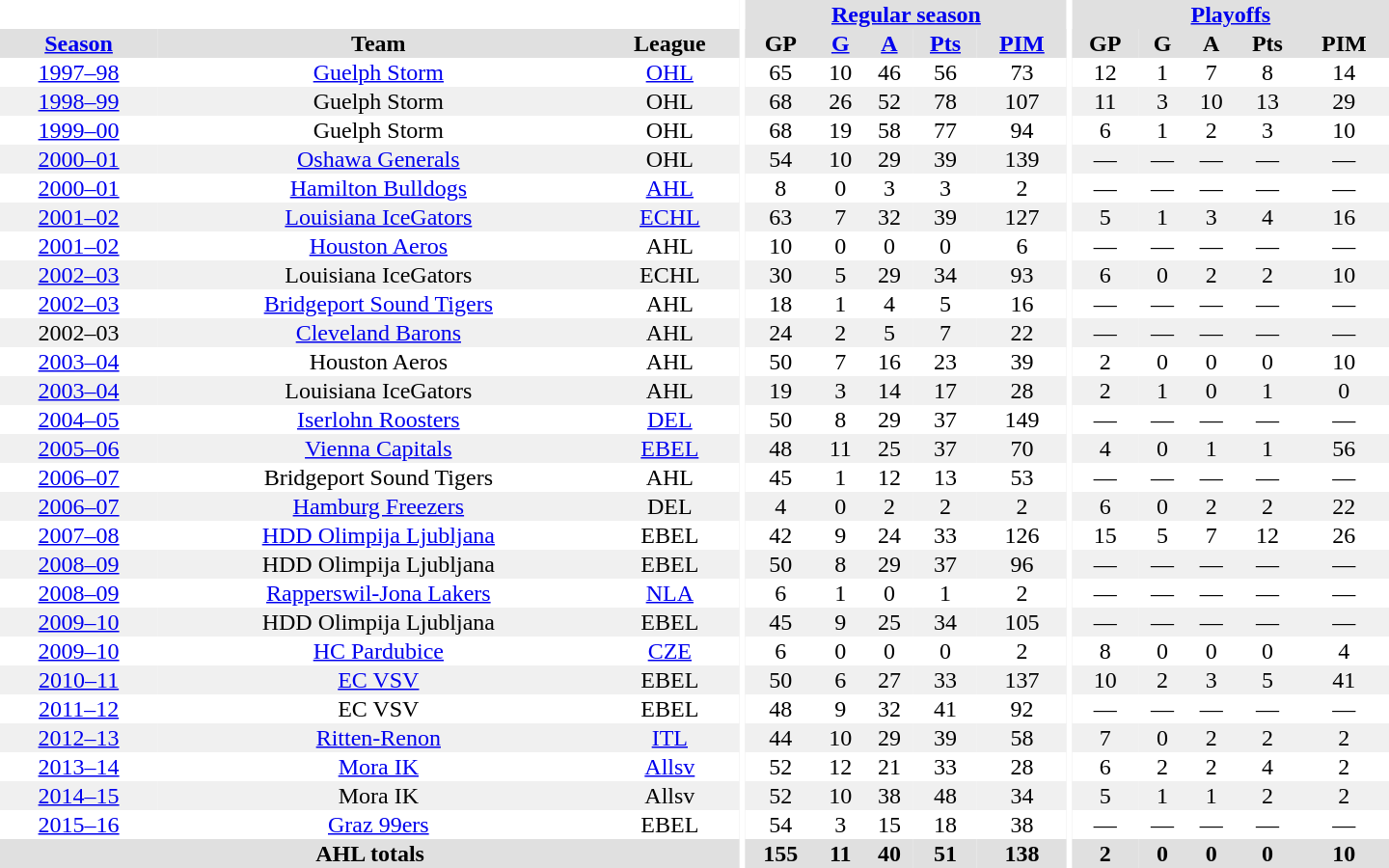<table border="0" cellpadding="1" cellspacing="0" style="text-align:center; width:60em">
<tr bgcolor="#e0e0e0">
<th colspan="3" bgcolor="#ffffff"></th>
<th rowspan="99" bgcolor="#ffffff"></th>
<th colspan="5"><a href='#'>Regular season</a></th>
<th rowspan="99" bgcolor="#ffffff"></th>
<th colspan="5"><a href='#'>Playoffs</a></th>
</tr>
<tr bgcolor="#e0e0e0">
<th><a href='#'>Season</a></th>
<th>Team</th>
<th>League</th>
<th>GP</th>
<th><a href='#'>G</a></th>
<th><a href='#'>A</a></th>
<th><a href='#'>Pts</a></th>
<th><a href='#'>PIM</a></th>
<th>GP</th>
<th>G</th>
<th>A</th>
<th>Pts</th>
<th>PIM</th>
</tr>
<tr>
<td><a href='#'>1997–98</a></td>
<td><a href='#'>Guelph Storm</a></td>
<td><a href='#'>OHL</a></td>
<td>65</td>
<td>10</td>
<td>46</td>
<td>56</td>
<td>73</td>
<td>12</td>
<td>1</td>
<td>7</td>
<td>8</td>
<td>14</td>
</tr>
<tr bgcolor="#f0f0f0">
<td><a href='#'>1998–99</a></td>
<td>Guelph Storm</td>
<td>OHL</td>
<td>68</td>
<td>26</td>
<td>52</td>
<td>78</td>
<td>107</td>
<td>11</td>
<td>3</td>
<td>10</td>
<td>13</td>
<td>29</td>
</tr>
<tr>
<td><a href='#'>1999–00</a></td>
<td>Guelph Storm</td>
<td>OHL</td>
<td>68</td>
<td>19</td>
<td>58</td>
<td>77</td>
<td>94</td>
<td>6</td>
<td>1</td>
<td>2</td>
<td>3</td>
<td>10</td>
</tr>
<tr bgcolor="#f0f0f0">
<td><a href='#'>2000–01</a></td>
<td><a href='#'>Oshawa Generals</a></td>
<td>OHL</td>
<td>54</td>
<td>10</td>
<td>29</td>
<td>39</td>
<td>139</td>
<td>—</td>
<td>—</td>
<td>—</td>
<td>—</td>
<td>—</td>
</tr>
<tr>
<td><a href='#'>2000–01</a></td>
<td><a href='#'>Hamilton Bulldogs</a></td>
<td><a href='#'>AHL</a></td>
<td>8</td>
<td>0</td>
<td>3</td>
<td>3</td>
<td>2</td>
<td>—</td>
<td>—</td>
<td>—</td>
<td>—</td>
<td>—</td>
</tr>
<tr bgcolor="#f0f0f0">
<td><a href='#'>2001–02</a></td>
<td><a href='#'>Louisiana IceGators</a></td>
<td><a href='#'>ECHL</a></td>
<td>63</td>
<td>7</td>
<td>32</td>
<td>39</td>
<td>127</td>
<td>5</td>
<td>1</td>
<td>3</td>
<td>4</td>
<td>16</td>
</tr>
<tr>
<td><a href='#'>2001–02</a></td>
<td><a href='#'>Houston Aeros</a></td>
<td>AHL</td>
<td>10</td>
<td>0</td>
<td>0</td>
<td>0</td>
<td>6</td>
<td>—</td>
<td>—</td>
<td>—</td>
<td>—</td>
<td>—</td>
</tr>
<tr bgcolor="#f0f0f0">
<td><a href='#'>2002–03</a></td>
<td>Louisiana IceGators</td>
<td>ECHL</td>
<td>30</td>
<td>5</td>
<td>29</td>
<td>34</td>
<td>93</td>
<td>6</td>
<td>0</td>
<td>2</td>
<td>2</td>
<td>10</td>
</tr>
<tr>
<td><a href='#'>2002–03</a></td>
<td><a href='#'>Bridgeport Sound Tigers</a></td>
<td>AHL</td>
<td>18</td>
<td>1</td>
<td>4</td>
<td>5</td>
<td>16</td>
<td>—</td>
<td>—</td>
<td>—</td>
<td>—</td>
<td>—</td>
</tr>
<tr bgcolor="#f0f0f0">
<td>2002–03</td>
<td><a href='#'>Cleveland Barons</a></td>
<td>AHL</td>
<td>24</td>
<td>2</td>
<td>5</td>
<td>7</td>
<td>22</td>
<td>—</td>
<td>—</td>
<td>—</td>
<td>—</td>
<td>—</td>
</tr>
<tr>
<td><a href='#'>2003–04</a></td>
<td>Houston Aeros</td>
<td>AHL</td>
<td>50</td>
<td>7</td>
<td>16</td>
<td>23</td>
<td>39</td>
<td>2</td>
<td>0</td>
<td>0</td>
<td>0</td>
<td>10</td>
</tr>
<tr bgcolor="#f0f0f0">
<td><a href='#'>2003–04</a></td>
<td>Louisiana IceGators</td>
<td>AHL</td>
<td>19</td>
<td>3</td>
<td>14</td>
<td>17</td>
<td>28</td>
<td>2</td>
<td>1</td>
<td>0</td>
<td>1</td>
<td>0</td>
</tr>
<tr>
<td><a href='#'>2004–05</a></td>
<td><a href='#'>Iserlohn Roosters</a></td>
<td><a href='#'>DEL</a></td>
<td>50</td>
<td>8</td>
<td>29</td>
<td>37</td>
<td>149</td>
<td>—</td>
<td>—</td>
<td>—</td>
<td>—</td>
<td>—</td>
</tr>
<tr bgcolor="#f0f0f0">
<td><a href='#'>2005–06</a></td>
<td><a href='#'>Vienna Capitals</a></td>
<td><a href='#'>EBEL</a></td>
<td>48</td>
<td>11</td>
<td>25</td>
<td>37</td>
<td>70</td>
<td>4</td>
<td>0</td>
<td>1</td>
<td>1</td>
<td>56</td>
</tr>
<tr>
<td><a href='#'>2006–07</a></td>
<td>Bridgeport Sound Tigers</td>
<td>AHL</td>
<td>45</td>
<td>1</td>
<td>12</td>
<td>13</td>
<td>53</td>
<td>—</td>
<td>—</td>
<td>—</td>
<td>—</td>
<td>—</td>
</tr>
<tr bgcolor="#f0f0f0">
<td><a href='#'>2006–07</a></td>
<td><a href='#'>Hamburg Freezers</a></td>
<td>DEL</td>
<td>4</td>
<td>0</td>
<td>2</td>
<td>2</td>
<td>2</td>
<td>6</td>
<td>0</td>
<td>2</td>
<td>2</td>
<td>22</td>
</tr>
<tr>
<td><a href='#'>2007–08</a></td>
<td><a href='#'>HDD Olimpija Ljubljana</a></td>
<td>EBEL</td>
<td>42</td>
<td>9</td>
<td>24</td>
<td>33</td>
<td>126</td>
<td>15</td>
<td>5</td>
<td>7</td>
<td>12</td>
<td>26</td>
</tr>
<tr bgcolor="#f0f0f0">
<td><a href='#'>2008–09</a></td>
<td>HDD Olimpija Ljubljana</td>
<td>EBEL</td>
<td>50</td>
<td>8</td>
<td>29</td>
<td>37</td>
<td>96</td>
<td>—</td>
<td>—</td>
<td>—</td>
<td>—</td>
<td>—</td>
</tr>
<tr>
<td><a href='#'>2008–09</a></td>
<td><a href='#'>Rapperswil-Jona Lakers</a></td>
<td><a href='#'>NLA</a></td>
<td>6</td>
<td>1</td>
<td>0</td>
<td>1</td>
<td>2</td>
<td>—</td>
<td>—</td>
<td>—</td>
<td>—</td>
<td>—</td>
</tr>
<tr bgcolor="#f0f0f0">
<td><a href='#'>2009–10</a></td>
<td>HDD Olimpija Ljubljana</td>
<td>EBEL</td>
<td>45</td>
<td>9</td>
<td>25</td>
<td>34</td>
<td>105</td>
<td>—</td>
<td>—</td>
<td>—</td>
<td>—</td>
<td>—</td>
</tr>
<tr>
<td><a href='#'>2009–10</a></td>
<td><a href='#'>HC Pardubice</a></td>
<td><a href='#'>CZE</a></td>
<td>6</td>
<td>0</td>
<td>0</td>
<td>0</td>
<td>2</td>
<td>8</td>
<td>0</td>
<td>0</td>
<td>0</td>
<td>4</td>
</tr>
<tr bgcolor="#f0f0f0">
<td><a href='#'>2010–11</a></td>
<td><a href='#'>EC VSV</a></td>
<td>EBEL</td>
<td>50</td>
<td>6</td>
<td>27</td>
<td>33</td>
<td>137</td>
<td>10</td>
<td>2</td>
<td>3</td>
<td>5</td>
<td>41</td>
</tr>
<tr>
<td><a href='#'>2011–12</a></td>
<td>EC VSV</td>
<td>EBEL</td>
<td>48</td>
<td>9</td>
<td>32</td>
<td>41</td>
<td>92</td>
<td>—</td>
<td>—</td>
<td>—</td>
<td>—</td>
<td>—</td>
</tr>
<tr bgcolor="#f0f0f0">
<td><a href='#'>2012–13</a></td>
<td><a href='#'>Ritten-Renon</a></td>
<td><a href='#'>ITL</a></td>
<td>44</td>
<td>10</td>
<td>29</td>
<td>39</td>
<td>58</td>
<td>7</td>
<td>0</td>
<td>2</td>
<td>2</td>
<td>2</td>
</tr>
<tr>
<td><a href='#'>2013–14</a></td>
<td><a href='#'>Mora IK</a></td>
<td><a href='#'>Allsv</a></td>
<td>52</td>
<td>12</td>
<td>21</td>
<td>33</td>
<td>28</td>
<td>6</td>
<td>2</td>
<td>2</td>
<td>4</td>
<td>2</td>
</tr>
<tr bgcolor="#f0f0f0">
<td><a href='#'>2014–15</a></td>
<td>Mora IK</td>
<td>Allsv</td>
<td>52</td>
<td>10</td>
<td>38</td>
<td>48</td>
<td>34</td>
<td>5</td>
<td>1</td>
<td>1</td>
<td>2</td>
<td>2</td>
</tr>
<tr>
<td><a href='#'>2015–16</a></td>
<td><a href='#'>Graz 99ers</a></td>
<td>EBEL</td>
<td>54</td>
<td>3</td>
<td>15</td>
<td>18</td>
<td>38</td>
<td>—</td>
<td>—</td>
<td>—</td>
<td>—</td>
<td>—</td>
</tr>
<tr bgcolor="#e0e0e0">
<th colspan="3">AHL totals</th>
<th>155</th>
<th>11</th>
<th>40</th>
<th>51</th>
<th>138</th>
<th>2</th>
<th>0</th>
<th>0</th>
<th>0</th>
<th>10</th>
</tr>
</table>
